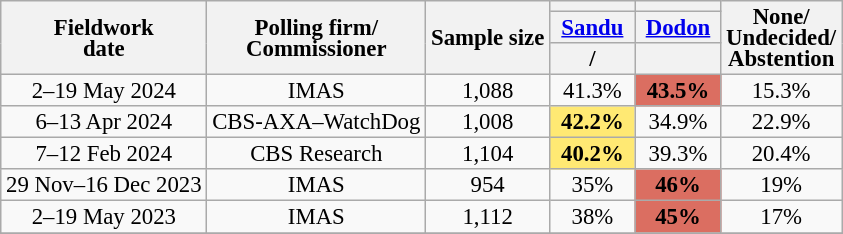<table class=wikitable style="text-align:center;font-size:95%;line-height:14px;">
<tr>
<th rowspan="3">Fieldwork<br>date</th>
<th rowspan="3">Polling firm/<br>Commissioner</th>
<th rowspan="3">Sample size</th>
<th></th>
<th></th>
<th rowspan="3">None/<br>Undecided/<br>Abstention</th>
</tr>
<tr>
<th style="width:50px;"><a href='#'>Sandu</a></th>
<th style="width:50px;"><a href='#'>Dodon</a></th>
</tr>
<tr>
<th><a href='#'></a>/<a href='#'></a></th>
<th><a href='#'></a></th>
</tr>
<tr>
<td>2–19 May 2024</td>
<td>IMAS</td>
<td>1,088</td>
<td>41.3%</td>
<td style="background:#DB6E61"><strong>43.5%</strong></td>
<td>15.3%</td>
</tr>
<tr>
<td>6–13 Apr 2024</td>
<td>CBS-AXA–WatchDog</td>
<td>1,008</td>
<td style="background:#ffe973"><strong>42.2%</strong></td>
<td>34.9%</td>
<td>22.9%</td>
</tr>
<tr>
<td>7–12 Feb 2024</td>
<td>CBS Research</td>
<td>1,104</td>
<td style="background:#ffe973"><strong>40.2%</strong></td>
<td>39.3%</td>
<td>20.4%</td>
</tr>
<tr>
<td data-sort-value="2023-12-16">29 Nov–16 Dec 2023</td>
<td>IMAS</td>
<td>954</td>
<td>35%</td>
<td style="background:#DB6E61"><strong>46%</strong></td>
<td>19%</td>
</tr>
<tr>
<td data-sort-value="2023-05-19">2–19 May 2023</td>
<td>IMAS</td>
<td>1,112</td>
<td>38%</td>
<td style="background:#DB6E61"><strong>45%</strong></td>
<td>17%</td>
</tr>
<tr>
</tr>
</table>
